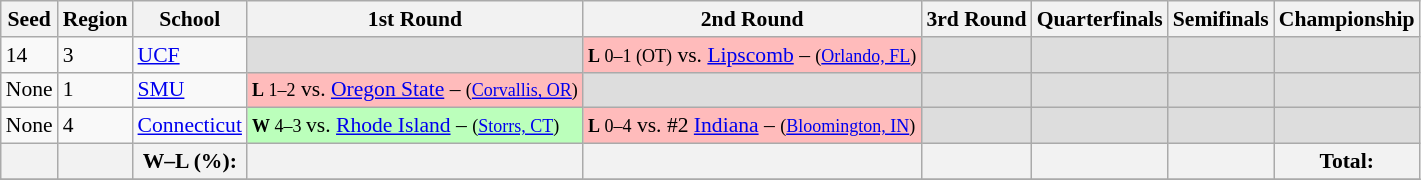<table class="sortable wikitable" style="white-space:nowrap; font-size:90%;">
<tr>
<th>Seed</th>
<th>Region</th>
<th>School</th>
<th>1st Round</th>
<th>2nd Round</th>
<th>3rd Round</th>
<th>Quarterfinals</th>
<th>Semifinals</th>
<th>Championship</th>
</tr>
<tr>
<td>14</td>
<td>3</td>
<td><a href='#'>UCF</a></td>
<td bgcolor=#ddd></td>
<td style="background:#fbb;"><small> <strong>L</strong> 0–1 (OT)</small> vs. <a href='#'>Lipscomb</a> – <small>(<a href='#'>Orlando, FL</a>)</small></td>
<td bgcolor=#ddd></td>
<td bgcolor=#ddd></td>
<td bgcolor=#ddd></td>
<td bgcolor=#ddd></td>
</tr>
<tr>
<td>None</td>
<td>1</td>
<td><a href='#'>SMU</a></td>
<td style="background:#fbb;"><small> <strong>L</strong> 1–2</small> vs. <a href='#'>Oregon State</a> – <small>(<a href='#'>Corvallis, OR</a>)</small></td>
<td bgcolor=#ddd></td>
<td bgcolor=#ddd></td>
<td bgcolor=#ddd></td>
<td bgcolor=#ddd></td>
<td bgcolor=#ddd></td>
</tr>
<tr>
<td>None</td>
<td>4</td>
<td><a href='#'>Connecticut</a></td>
<td style="background:#bfb;"><small> <strong>W</strong> 4–3 </small> vs. <a href='#'>Rhode Island</a> – <small>(<a href='#'>Storrs, CT</a>)</small></td>
<td style="background:#fbb;"><small> <strong>L</strong> 0–4</small> vs. #2 <a href='#'>Indiana</a> – <small>(<a href='#'>Bloomington, IN</a>)</small></td>
<td bgcolor=#ddd></td>
<td bgcolor=#ddd></td>
<td bgcolor=#ddd></td>
<td bgcolor=#ddd></td>
</tr>
<tr>
<th></th>
<th></th>
<th>W–L (%):</th>
<th></th>
<th></th>
<th></th>
<th></th>
<th></th>
<th> Total: </th>
</tr>
<tr>
</tr>
</table>
